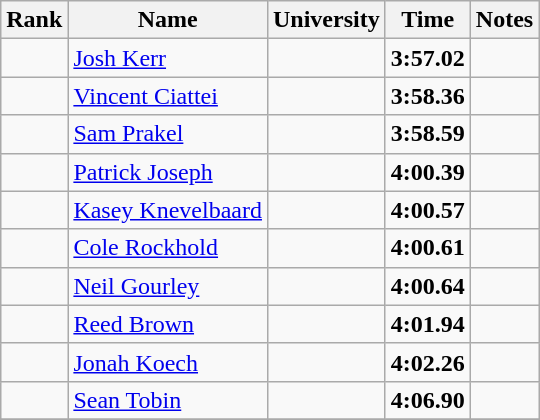<table class="wikitable sortable" style="text-align:center">
<tr>
<th>Rank</th>
<th>Name</th>
<th>University</th>
<th>Time</th>
<th>Notes</th>
</tr>
<tr>
<td></td>
<td align=left><a href='#'>Josh Kerr</a></td>
<td></td>
<td><strong>3:57.02</strong></td>
<td></td>
</tr>
<tr>
<td></td>
<td align=left><a href='#'>Vincent Ciattei</a></td>
<td></td>
<td><strong>3:58.36</strong></td>
<td></td>
</tr>
<tr>
<td></td>
<td align=left><a href='#'>Sam Prakel</a></td>
<td></td>
<td><strong>3:58.59</strong></td>
<td></td>
</tr>
<tr>
<td></td>
<td align=left><a href='#'>Patrick Joseph</a></td>
<td></td>
<td><strong>4:00.39</strong></td>
<td></td>
</tr>
<tr>
<td></td>
<td align=left><a href='#'>Kasey Knevelbaard</a></td>
<td></td>
<td><strong>4:00.57</strong></td>
<td></td>
</tr>
<tr>
<td></td>
<td align=left><a href='#'>Cole Rockhold</a></td>
<td></td>
<td><strong>4:00.61</strong></td>
<td></td>
</tr>
<tr>
<td></td>
<td align=left><a href='#'>Neil Gourley</a></td>
<td></td>
<td><strong>4:00.64</strong></td>
<td></td>
</tr>
<tr>
<td></td>
<td align=left><a href='#'>Reed Brown</a></td>
<td></td>
<td><strong>4:01.94</strong></td>
<td></td>
</tr>
<tr>
<td></td>
<td align=left><a href='#'>Jonah Koech</a></td>
<td></td>
<td><strong>4:02.26</strong></td>
<td></td>
</tr>
<tr>
<td></td>
<td align=left><a href='#'>Sean Tobin</a></td>
<td></td>
<td><strong>4:06.90</strong></td>
<td></td>
</tr>
<tr>
</tr>
</table>
